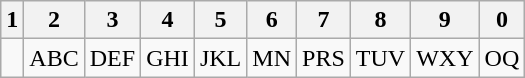<table class="wikitable">
<tr>
<th>1</th>
<th>2</th>
<th>3</th>
<th>4</th>
<th>5</th>
<th>6</th>
<th>7</th>
<th>8</th>
<th>9</th>
<th>0</th>
</tr>
<tr>
<td></td>
<td>ABC</td>
<td>DEF</td>
<td>GHI</td>
<td>JKL</td>
<td>MN</td>
<td>PRS</td>
<td>TUV</td>
<td>WXY</td>
<td>OQ</td>
</tr>
</table>
